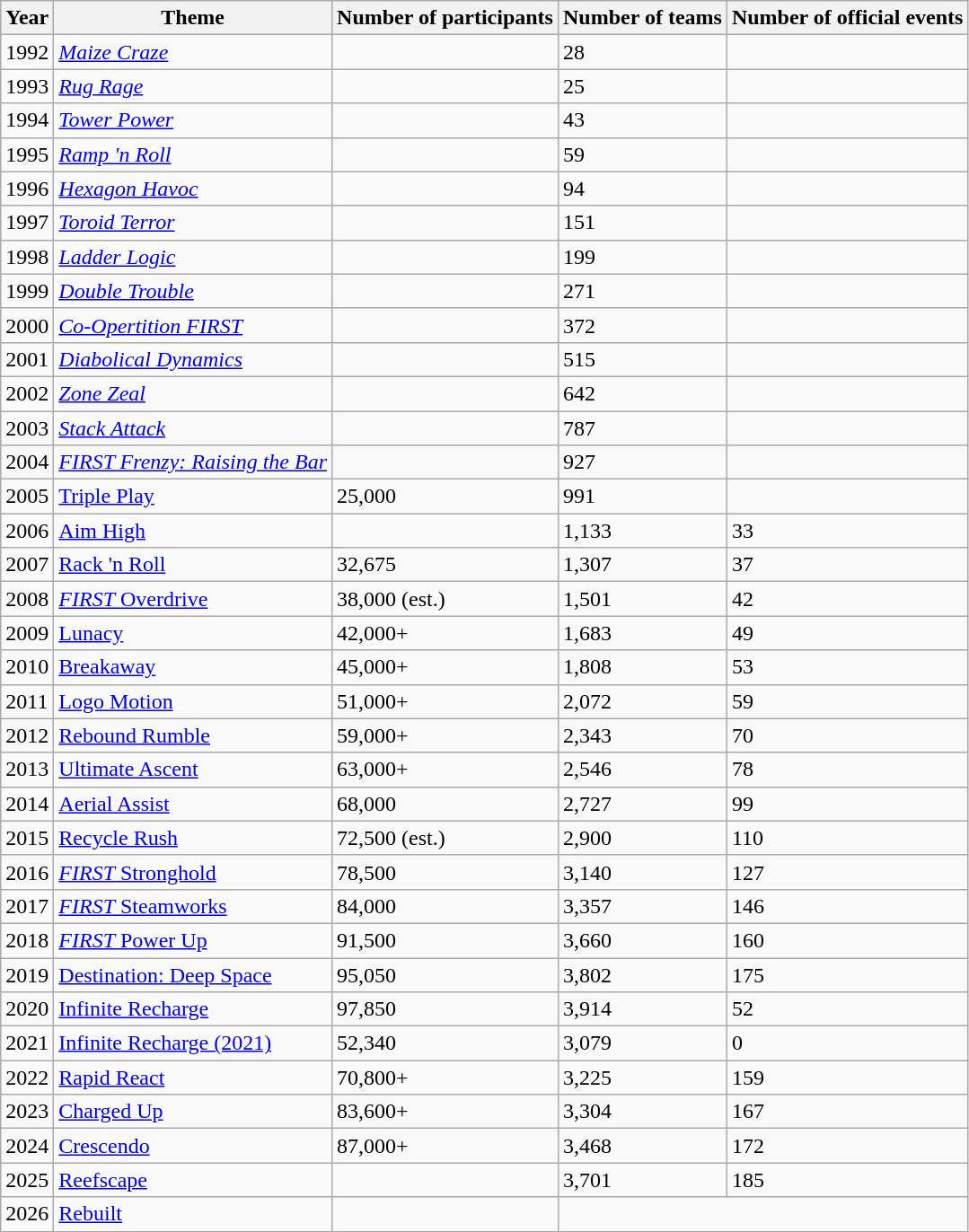<table class="wikitable">
<tr>
<th>Year</th>
<th>Theme</th>
<th>Number of participants</th>
<th>Number of teams</th>
<th>Number of official events</th>
</tr>
<tr>
<td>1992</td>
<td><em><a href='#'>Maize Craze</a></em></td>
<td></td>
<td>28</td>
<td></td>
</tr>
<tr>
<td>1993</td>
<td><em><a href='#'>Rug Rage</a></em></td>
<td></td>
<td>25</td>
<td></td>
</tr>
<tr>
<td>1994</td>
<td><em><a href='#'>Tower Power</a></em></td>
<td></td>
<td>43</td>
<td></td>
</tr>
<tr>
<td>1995</td>
<td><em><a href='#'>Ramp 'n Roll</a></em></td>
<td></td>
<td>59</td>
<td></td>
</tr>
<tr>
<td>1996</td>
<td><em><a href='#'>Hexagon Havoc</a></em></td>
<td></td>
<td>94</td>
<td></td>
</tr>
<tr>
<td>1997</td>
<td><em><a href='#'>Toroid Terror</a></em></td>
<td></td>
<td>151</td>
<td></td>
</tr>
<tr>
<td>1998</td>
<td><em><a href='#'>Ladder Logic</a></em></td>
<td></td>
<td>199</td>
<td></td>
</tr>
<tr>
<td>1999</td>
<td><em><a href='#'>Double Trouble</a></em></td>
<td></td>
<td>271</td>
<td></td>
</tr>
<tr>
<td>2000</td>
<td><em><a href='#'>Co-Opertition FIRST</a></em></td>
<td></td>
<td>372</td>
<td></td>
</tr>
<tr>
<td>2001</td>
<td><em><a href='#'>Diabolical Dynamics</a></em></td>
<td></td>
<td>515</td>
<td></td>
</tr>
<tr>
<td>2002</td>
<td><em><a href='#'>Zone Zeal</a></em></td>
<td></td>
<td>642</td>
<td></td>
</tr>
<tr>
<td>2003</td>
<td><em><a href='#'>Stack Attack</a></em></td>
<td></td>
<td>787</td>
<td></td>
</tr>
<tr>
<td>2004</td>
<td><em><a href='#'>FIRST Frenzy: Raising the Bar</a></em></td>
<td></td>
<td>927</td>
<td></td>
</tr>
<tr>
<td>2005</td>
<td><a href='#'>Triple Play</a></td>
<td>25,000</td>
<td>991</td>
<td></td>
</tr>
<tr>
<td>2006</td>
<td><a href='#'>Aim High</a></td>
<td></td>
<td>1,133</td>
<td>33</td>
</tr>
<tr>
<td>2007</td>
<td><a href='#'>Rack 'n Roll</a></td>
<td>32,675</td>
<td>1,307</td>
<td>37</td>
</tr>
<tr>
<td>2008</td>
<td><a href='#'><em>FIRST</em> Overdrive</a></td>
<td>38,000 (est.)</td>
<td>1,501</td>
<td>42</td>
</tr>
<tr>
<td>2009</td>
<td><a href='#'>Lunacy</a></td>
<td>42,000+</td>
<td>1,683</td>
<td>49</td>
</tr>
<tr>
<td>2010</td>
<td><a href='#'>Breakaway</a></td>
<td>45,000+</td>
<td>1,808</td>
<td>53</td>
</tr>
<tr>
<td>2011</td>
<td><a href='#'>Logo Motion</a></td>
<td>51,000+</td>
<td>2,072</td>
<td>59</td>
</tr>
<tr>
<td>2012</td>
<td><a href='#'>Rebound Rumble</a></td>
<td>59,000+</td>
<td>2,343</td>
<td>70</td>
</tr>
<tr>
<td>2013</td>
<td><a href='#'>Ultimate Ascent</a></td>
<td>63,000+</td>
<td>2,546</td>
<td>78</td>
</tr>
<tr>
<td>2014</td>
<td><a href='#'>Aerial Assist</a></td>
<td>68,000</td>
<td>2,727</td>
<td>99</td>
</tr>
<tr>
<td>2015</td>
<td><a href='#'>Recycle Rush</a></td>
<td>72,500 (est.)</td>
<td>2,900</td>
<td>110</td>
</tr>
<tr>
<td>2016</td>
<td><a href='#'><em>FIRST</em> Stronghold</a></td>
<td>78,500</td>
<td>3,140</td>
<td>127</td>
</tr>
<tr>
<td>2017</td>
<td><a href='#'><em>FIRST</em> Steamworks</a></td>
<td>84,000</td>
<td>3,357</td>
<td>146</td>
</tr>
<tr>
<td>2018</td>
<td><a href='#'><em>FIRST</em> Power Up</a></td>
<td>91,500</td>
<td>3,660</td>
<td>160</td>
</tr>
<tr>
<td>2019</td>
<td><a href='#'>Destination: Deep Space</a></td>
<td>95,050</td>
<td>3,802</td>
<td>175</td>
</tr>
<tr>
<td>2020</td>
<td><a href='#'>Infinite Recharge</a></td>
<td>97,850</td>
<td>3,914</td>
<td>52</td>
</tr>
<tr>
<td>2021</td>
<td><a href='#'>Infinite Recharge (2021)</a></td>
<td>52,340</td>
<td>3,079</td>
<td>0</td>
</tr>
<tr>
<td>2022</td>
<td><a href='#'>Rapid React</a></td>
<td>70,800+</td>
<td>3,225</td>
<td>159</td>
</tr>
<tr>
<td>2023</td>
<td><a href='#'>Charged Up</a></td>
<td>83,600+</td>
<td>3,304</td>
<td>167</td>
</tr>
<tr>
<td>2024</td>
<td><a href='#'>Crescendo</a></td>
<td>87,000+</td>
<td>3,468</td>
<td>172</td>
</tr>
<tr>
<td>2025</td>
<td><a href='#'>Reefscape</a></td>
<td></td>
<td>3,701</td>
<td>185</td>
</tr>
<tr>
<td>2026</td>
<td><a href='#'>Rebuilt</a></td>
<td></td>
</tr>
</table>
